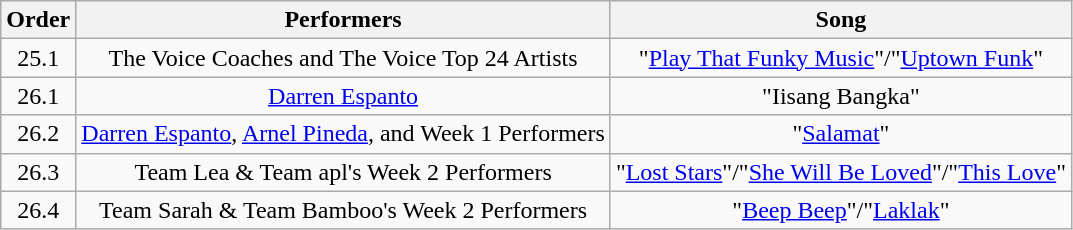<table class="wikitable" style="text-align:center;">
<tr>
<th>Order</th>
<th>Performers</th>
<th>Song</th>
</tr>
<tr>
<td>25.1</td>
<td>The Voice Coaches and The Voice Top 24 Artists</td>
<td>"<a href='#'>Play That Funky Music</a>"/"<a href='#'>Uptown Funk</a>"</td>
</tr>
<tr>
<td>26.1</td>
<td><a href='#'>Darren Espanto</a></td>
<td>"Iisang Bangka"</td>
</tr>
<tr>
<td>26.2</td>
<td><a href='#'>Darren Espanto</a>, <a href='#'>Arnel Pineda</a>, and Week 1 Performers</td>
<td>"<a href='#'>Salamat</a>"</td>
</tr>
<tr>
<td>26.3</td>
<td>Team Lea & Team apl's Week 2 Performers</td>
<td>"<a href='#'>Lost Stars</a>"/"<a href='#'>She Will Be Loved</a>"/"<a href='#'>This Love</a>"</td>
</tr>
<tr>
<td>26.4</td>
<td>Team Sarah & Team Bamboo's Week 2 Performers</td>
<td>"<a href='#'>Beep Beep</a>"/"<a href='#'>Laklak</a>"</td>
</tr>
</table>
